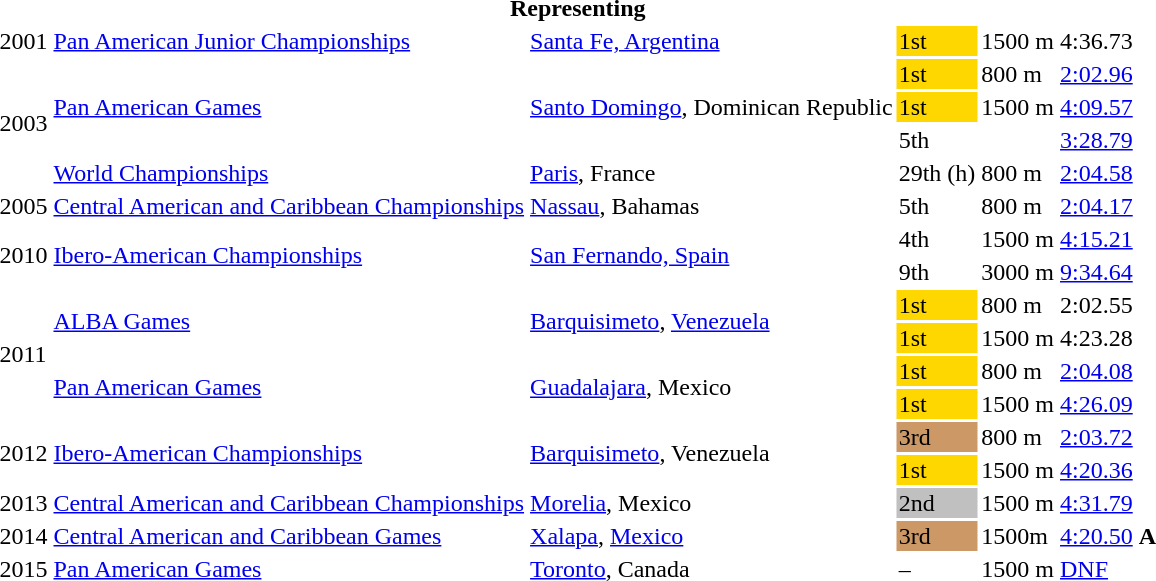<table>
<tr>
<th colspan="6">Representing </th>
</tr>
<tr>
<td>2001</td>
<td><a href='#'>Pan American Junior Championships</a></td>
<td><a href='#'>Santa Fe, Argentina</a></td>
<td bgcolor=gold>1st</td>
<td>1500 m</td>
<td>4:36.73</td>
</tr>
<tr>
<td rowspan=4>2003</td>
<td rowspan=3><a href='#'>Pan American Games</a></td>
<td rowspan=3><a href='#'>Santo Domingo</a>, Dominican Republic</td>
<td bgcolor=gold>1st</td>
<td>800 m</td>
<td><a href='#'>2:02.96</a></td>
</tr>
<tr>
<td bgcolor=gold>1st</td>
<td>1500 m</td>
<td><a href='#'>4:09.57</a></td>
</tr>
<tr>
<td>5th</td>
<td></td>
<td><a href='#'>3:28.79</a></td>
</tr>
<tr>
<td><a href='#'>World Championships</a></td>
<td><a href='#'>Paris</a>, France</td>
<td>29th (h)</td>
<td>800 m</td>
<td><a href='#'>2:04.58</a></td>
</tr>
<tr>
<td>2005</td>
<td><a href='#'>Central American and Caribbean Championships</a></td>
<td><a href='#'>Nassau</a>, Bahamas</td>
<td>5th</td>
<td>800 m</td>
<td><a href='#'>2:04.17</a></td>
</tr>
<tr>
<td rowspan=2>2010</td>
<td rowspan=2><a href='#'>Ibero-American Championships</a></td>
<td rowspan=2><a href='#'>San Fernando, Spain</a></td>
<td>4th</td>
<td>1500 m</td>
<td><a href='#'>4:15.21</a></td>
</tr>
<tr>
<td>9th</td>
<td>3000 m</td>
<td><a href='#'>9:34.64</a></td>
</tr>
<tr>
<td rowspan=4>2011</td>
<td rowspan=2><a href='#'>ALBA Games</a></td>
<td rowspan=2><a href='#'>Barquisimeto</a>, <a href='#'>Venezuela</a></td>
<td bgcolor=gold>1st</td>
<td>800 m</td>
<td>2:02.55</td>
</tr>
<tr>
<td bgcolor=gold>1st</td>
<td>1500 m</td>
<td>4:23.28</td>
</tr>
<tr>
<td rowspan=2><a href='#'>Pan American Games</a></td>
<td rowspan=2><a href='#'>Guadalajara</a>, Mexico</td>
<td bgcolor=gold>1st</td>
<td>800 m</td>
<td><a href='#'>2:04.08</a></td>
</tr>
<tr>
<td bgcolor=gold>1st</td>
<td>1500 m</td>
<td><a href='#'>4:26.09</a></td>
</tr>
<tr>
<td rowspan=2>2012</td>
<td rowspan=2><a href='#'>Ibero-American Championships</a></td>
<td rowspan=2><a href='#'>Barquisimeto</a>, Venezuela</td>
<td style="background:#c96;">3rd</td>
<td>800 m</td>
<td><a href='#'>2:03.72</a></td>
</tr>
<tr>
<td bgcolor=gold>1st</td>
<td>1500 m</td>
<td><a href='#'>4:20.36</a></td>
</tr>
<tr>
<td>2013</td>
<td><a href='#'>Central American and Caribbean Championships</a></td>
<td><a href='#'>Morelia</a>, Mexico</td>
<td style="background:silver;">2nd</td>
<td>1500 m</td>
<td><a href='#'>4:31.79</a></td>
</tr>
<tr>
<td>2014</td>
<td><a href='#'>Central American and Caribbean Games</a></td>
<td><a href='#'>Xalapa</a>, <a href='#'>Mexico</a></td>
<td style="background:#c96;">3rd</td>
<td>1500m</td>
<td><a href='#'>4:20.50</a> <strong>A</strong></td>
</tr>
<tr>
<td>2015</td>
<td><a href='#'>Pan American Games</a></td>
<td><a href='#'>Toronto</a>, Canada</td>
<td>–</td>
<td>1500 m</td>
<td><a href='#'>DNF</a></td>
</tr>
</table>
